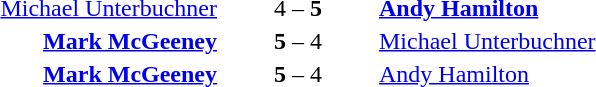<table style="text-align:center">
<tr>
<th width=223></th>
<th width=100></th>
<th width=223></th>
</tr>
<tr>
<td align=right><a href='#'>Michael Unterbuchner</a> </td>
<td>4 – <strong>5</strong></td>
<td align=left> <strong><a href='#'>Andy Hamilton</a></strong></td>
</tr>
<tr>
<td align=right><strong><a href='#'>Mark McGeeney</a></strong> </td>
<td><strong>5</strong> – 4</td>
<td align=left> <a href='#'>Michael Unterbuchner</a></td>
</tr>
<tr>
<td align=right><strong><a href='#'>Mark McGeeney</a></strong> </td>
<td><strong>5</strong> – 4</td>
<td align=left> <a href='#'>Andy Hamilton</a></td>
</tr>
</table>
